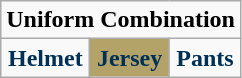<table class="wikitable"  style="display: inline-table;">
<tr>
<td align="center" Colspan="3"><strong>Uniform Combination</strong></td>
</tr>
<tr align="center">
<td style="background:#white; color:#013057"><strong>Helmet</strong></td>
<td style="background:#B3A369; color:#013057"><strong>Jersey</strong></td>
<td style="background:#white; color:#013057"><strong>Pants</strong></td>
</tr>
</table>
